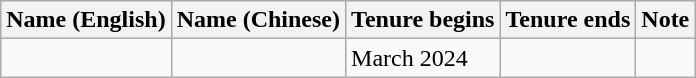<table class="wikitable">
<tr>
<th>Name (English)</th>
<th>Name (Chinese)</th>
<th>Tenure begins</th>
<th>Tenure ends</th>
<th>Note</th>
</tr>
<tr>
<td></td>
<td></td>
<td>March 2024</td>
<td></td>
<td></td>
</tr>
</table>
